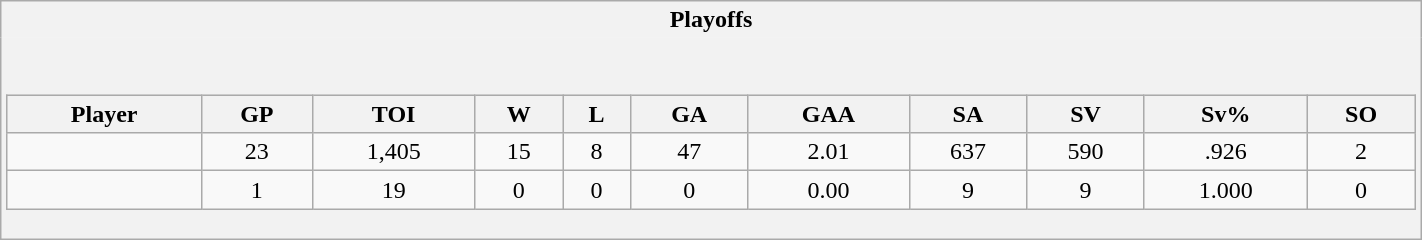<table class="wikitable" style="border: 1px solid #aaa;" width="75%">
<tr>
<th style="border: 0;">Playoffs</th>
</tr>
<tr>
<td style="background: #f2f2f2; border: 0; text-align: center;"><br><table class="wikitable sortable" width="100%">
<tr align="center"  bgcolor="#dddddd">
<th>Player</th>
<th>GP</th>
<th>TOI</th>
<th>W</th>
<th>L</th>
<th>GA</th>
<th>GAA</th>
<th>SA</th>
<th>SV</th>
<th>Sv%</th>
<th>SO</th>
</tr>
<tr align=center>
<td></td>
<td>23</td>
<td>1,405</td>
<td>15</td>
<td>8</td>
<td>47</td>
<td>2.01</td>
<td>637</td>
<td>590</td>
<td>.926</td>
<td>2</td>
</tr>
<tr align=center>
<td></td>
<td>1</td>
<td>19</td>
<td>0</td>
<td>0</td>
<td>0</td>
<td>0.00</td>
<td>9</td>
<td>9</td>
<td>1.000</td>
<td>0</td>
</tr>
</table>
</td>
</tr>
</table>
